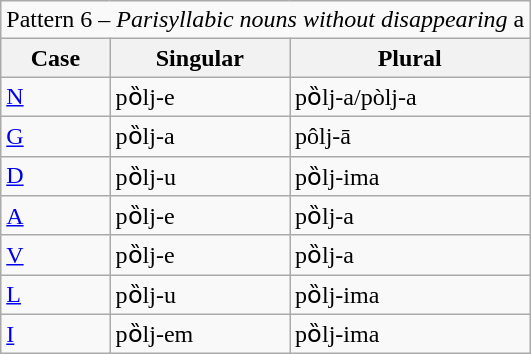<table class="wikitable">
<tr>
<td colspan="5">Pattern 6 – <em>Parisyllabic nouns without disappearing</em> a</td>
</tr>
<tr>
<th>Case</th>
<th>Singular</th>
<th>Plural</th>
</tr>
<tr>
<td><a href='#'>N</a></td>
<td>pȍlj-e</td>
<td>pȍlj-a/pòlj-a</td>
</tr>
<tr>
<td><a href='#'>G</a></td>
<td>pȍlj-a</td>
<td>pôlj-ā</td>
</tr>
<tr>
<td><a href='#'>D</a></td>
<td>pȍlj-u</td>
<td>pȍlj-ima</td>
</tr>
<tr>
<td><a href='#'>A</a></td>
<td>pȍlj-e</td>
<td>pȍlj-a</td>
</tr>
<tr>
<td><a href='#'>V</a></td>
<td>pȍlj-e</td>
<td>pȍlj-a</td>
</tr>
<tr>
<td><a href='#'>L</a></td>
<td>pȍlj-u</td>
<td>pȍlj-ima</td>
</tr>
<tr>
<td><a href='#'>I</a></td>
<td>pȍlj-em</td>
<td>pȍlj-ima</td>
</tr>
</table>
